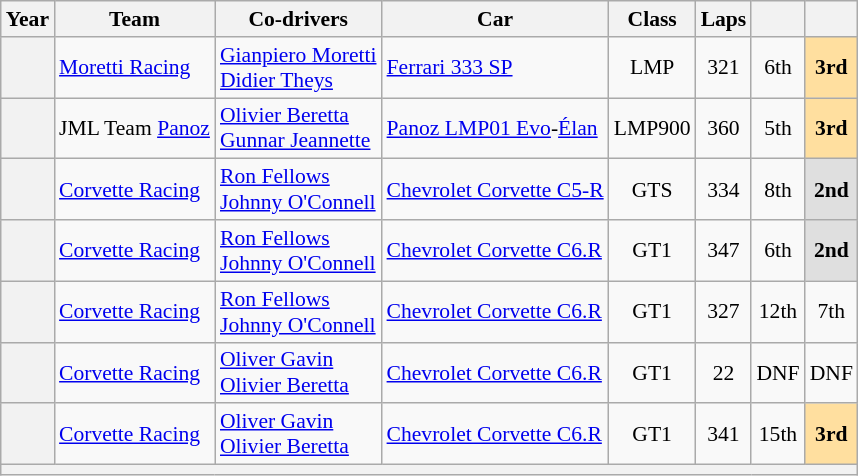<table class="wikitable" style="text-align:center; font-size:90%">
<tr>
<th>Year</th>
<th>Team</th>
<th>Co-drivers</th>
<th>Car</th>
<th>Class</th>
<th>Laps</th>
<th></th>
<th></th>
</tr>
<tr>
<th></th>
<td align="left" nowrap> <a href='#'>Moretti Racing</a></td>
<td align="left" nowrap> <a href='#'>Gianpiero Moretti</a><br> <a href='#'>Didier Theys</a></td>
<td align="left" nowrap><a href='#'>Ferrari 333 SP</a></td>
<td>LMP</td>
<td>321</td>
<td>6th</td>
<td style="background:#FFDF9F;"><strong>3rd</strong></td>
</tr>
<tr>
<th></th>
<td align="left" nowrap> JML Team <a href='#'>Panoz</a></td>
<td align="left" nowrap> <a href='#'>Olivier Beretta</a><br> <a href='#'>Gunnar Jeannette</a></td>
<td align="left" nowrap><a href='#'>Panoz LMP01 Evo</a>-<a href='#'>Élan</a></td>
<td>LMP900</td>
<td>360</td>
<td>5th</td>
<td style="background:#FFDF9F;"><strong>3rd</strong></td>
</tr>
<tr>
<th></th>
<td align="left" nowrap> <a href='#'>Corvette Racing</a></td>
<td align="left" nowrap> <a href='#'>Ron Fellows</a><br> <a href='#'>Johnny O'Connell</a></td>
<td align="left" nowrap><a href='#'>Chevrolet Corvette C5-R</a></td>
<td>GTS</td>
<td>334</td>
<td>8th</td>
<td style="background:#DFDFDF;"><strong>2nd</strong></td>
</tr>
<tr>
<th></th>
<td align="left" nowrap> <a href='#'>Corvette Racing</a></td>
<td align="left" nowrap> <a href='#'>Ron Fellows</a><br> <a href='#'>Johnny O'Connell</a></td>
<td align="left" nowrap><a href='#'>Chevrolet Corvette C6.R</a></td>
<td>GT1</td>
<td>347</td>
<td>6th</td>
<td style="background:#DFDFDF;"><strong>2nd</strong></td>
</tr>
<tr>
<th></th>
<td align="left" nowrap> <a href='#'>Corvette Racing</a></td>
<td align="left" nowrap> <a href='#'>Ron Fellows</a><br> <a href='#'>Johnny O'Connell</a></td>
<td align="left" nowrap><a href='#'>Chevrolet Corvette C6.R</a></td>
<td>GT1</td>
<td>327</td>
<td>12th</td>
<td>7th</td>
</tr>
<tr>
<th></th>
<td align="left" nowrap> <a href='#'>Corvette Racing</a></td>
<td align="left" nowrap> <a href='#'>Oliver Gavin</a><br> <a href='#'>Olivier Beretta</a></td>
<td align="left" nowrap><a href='#'>Chevrolet Corvette C6.R</a></td>
<td>GT1</td>
<td>22</td>
<td>DNF</td>
<td>DNF</td>
</tr>
<tr>
<th></th>
<td align="left" nowrap> <a href='#'>Corvette Racing</a></td>
<td align="left" nowrap> <a href='#'>Oliver Gavin</a><br> <a href='#'>Olivier Beretta</a></td>
<td align="left" nowrap><a href='#'>Chevrolet Corvette C6.R</a></td>
<td>GT1</td>
<td>341</td>
<td>15th</td>
<td style="background:#FFDF9F;"><strong>3rd</strong></td>
</tr>
<tr>
<th colspan="8"></th>
</tr>
</table>
